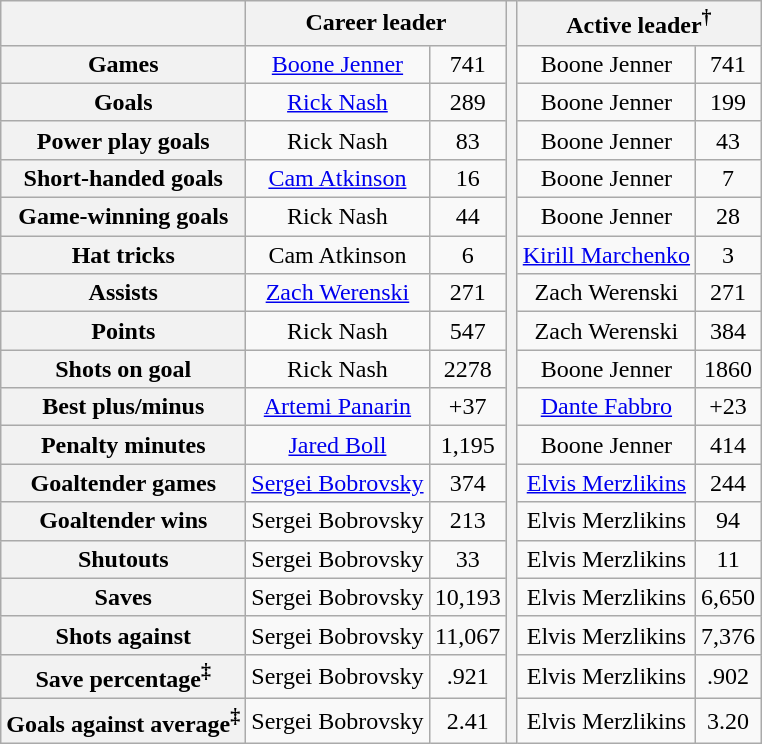<table class="wikitable" style="text-align: center; font-size: 95">
<tr>
<th></th>
<th colspan="2">Career leader</th>
<th rowspan="20"></th>
<th colspan="2">Active leader<sup>†</sup></th>
</tr>
<tr>
<th>Games</th>
<td><a href='#'>Boone Jenner</a></td>
<td>741</td>
<td>Boone Jenner</td>
<td>741</td>
</tr>
<tr>
<th>Goals</th>
<td><a href='#'>Rick Nash</a></td>
<td>289</td>
<td>Boone Jenner</td>
<td>199</td>
</tr>
<tr>
<th>Power play goals</th>
<td>Rick Nash</td>
<td>83</td>
<td>Boone Jenner</td>
<td>43</td>
</tr>
<tr>
<th>Short-handed goals</th>
<td><a href='#'>Cam Atkinson</a></td>
<td>16</td>
<td>Boone Jenner</td>
<td>7</td>
</tr>
<tr>
<th>Game-winning goals</th>
<td>Rick Nash</td>
<td>44</td>
<td>Boone Jenner</td>
<td>28</td>
</tr>
<tr>
<th>Hat tricks</th>
<td>Cam Atkinson</td>
<td>6</td>
<td><a href='#'>Kirill Marchenko</a></td>
<td>3</td>
</tr>
<tr>
<th>Assists</th>
<td><a href='#'>Zach Werenski</a></td>
<td>271</td>
<td>Zach Werenski</td>
<td>271</td>
</tr>
<tr>
<th>Points</th>
<td>Rick Nash</td>
<td>547</td>
<td>Zach Werenski</td>
<td>384</td>
</tr>
<tr>
<th>Shots on goal</th>
<td>Rick Nash</td>
<td>2278</td>
<td>Boone Jenner</td>
<td>1860</td>
</tr>
<tr>
<th>Best plus/minus</th>
<td><a href='#'>Artemi Panarin</a></td>
<td>+37</td>
<td><a href='#'>Dante Fabbro</a></td>
<td>+23</td>
</tr>
<tr>
<th>Penalty minutes</th>
<td><a href='#'>Jared Boll</a></td>
<td>1,195</td>
<td>Boone Jenner</td>
<td>414</td>
</tr>
<tr>
<th>Goaltender games</th>
<td><a href='#'>Sergei Bobrovsky</a></td>
<td>374</td>
<td><a href='#'>Elvis Merzlikins</a></td>
<td>244</td>
</tr>
<tr>
<th>Goaltender wins</th>
<td>Sergei Bobrovsky</td>
<td>213</td>
<td>Elvis Merzlikins</td>
<td>94</td>
</tr>
<tr>
<th>Shutouts</th>
<td>Sergei Bobrovsky</td>
<td>33</td>
<td>Elvis Merzlikins</td>
<td>11</td>
</tr>
<tr>
<th>Saves</th>
<td>Sergei Bobrovsky</td>
<td>10,193</td>
<td>Elvis Merzlikins</td>
<td>6,650</td>
</tr>
<tr>
<th>Shots against</th>
<td>Sergei Bobrovsky</td>
<td>11,067</td>
<td>Elvis Merzlikins</td>
<td>7,376</td>
</tr>
<tr>
<th>Save percentage<sup>‡</sup></th>
<td>Sergei Bobrovsky</td>
<td>.921</td>
<td>Elvis Merzlikins</td>
<td>.902</td>
</tr>
<tr>
<th>Goals against average<sup>‡</sup></th>
<td>Sergei Bobrovsky</td>
<td>2.41</td>
<td>Elvis Merzlikins</td>
<td>3.20</td>
</tr>
</table>
